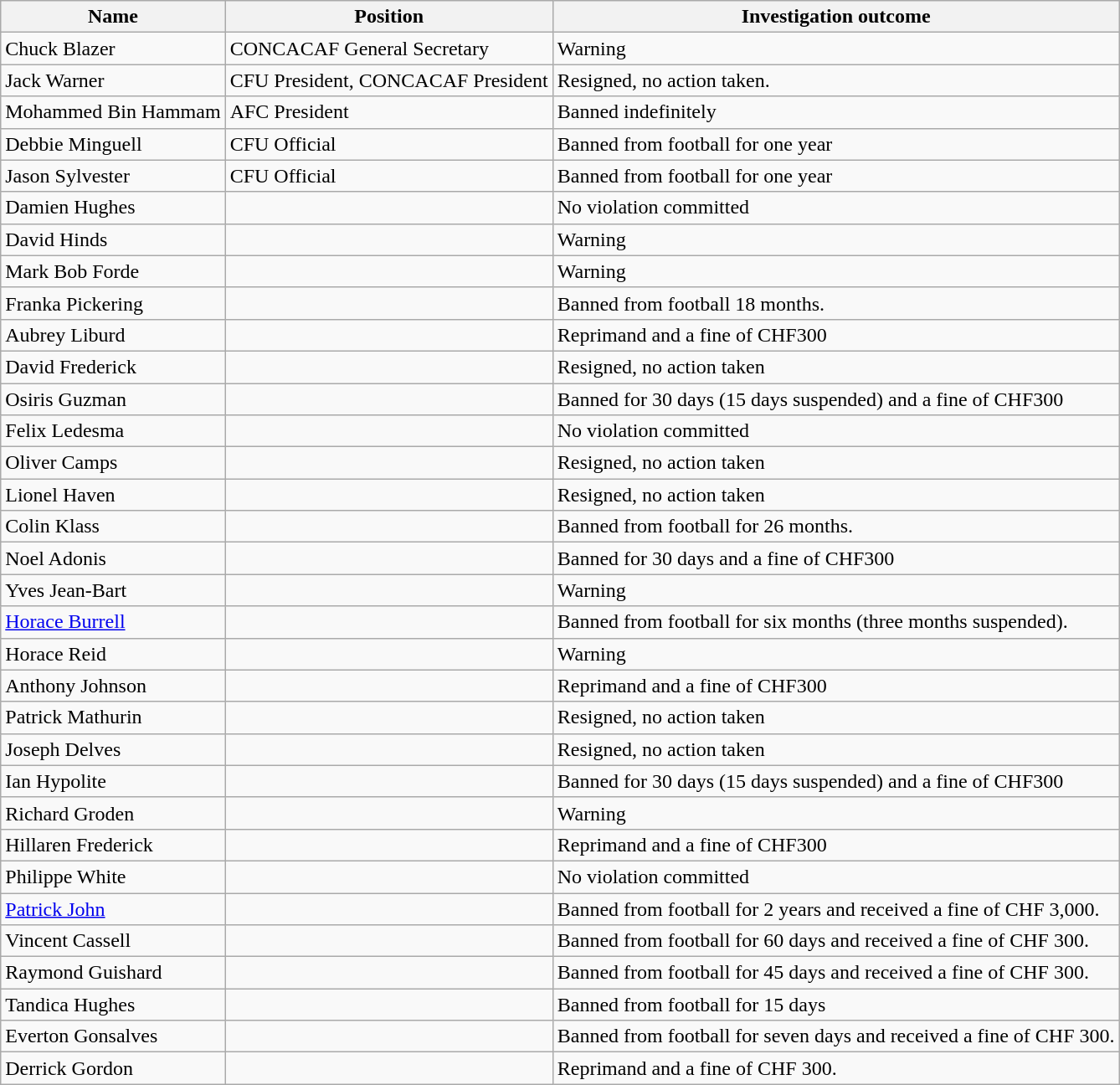<table class="wikitable sortable">
<tr>
<th>Name</th>
<th>Position</th>
<th>Investigation outcome</th>
</tr>
<tr>
<td> Chuck Blazer</td>
<td>CONCACAF General Secretary</td>
<td>Warning</td>
</tr>
<tr>
<td> Jack Warner</td>
<td>CFU President, CONCACAF President</td>
<td>Resigned, no action taken.</td>
</tr>
<tr>
<td> Mohammed Bin Hammam</td>
<td>AFC President</td>
<td>Banned indefinitely</td>
</tr>
<tr>
<td> Debbie Minguell</td>
<td>CFU Official</td>
<td>Banned from football for one year</td>
</tr>
<tr>
<td> Jason Sylvester</td>
<td>CFU Official</td>
<td>Banned from football for one year</td>
</tr>
<tr>
<td> Damien Hughes</td>
<td></td>
<td>No violation committed </td>
</tr>
<tr>
<td> David Hinds</td>
<td></td>
<td>Warning</td>
</tr>
<tr>
<td> Mark Bob Forde</td>
<td></td>
<td>Warning</td>
</tr>
<tr>
<td> Franka Pickering</td>
<td></td>
<td>Banned from football 18 months.</td>
</tr>
<tr>
<td> Aubrey Liburd  </td>
<td></td>
<td>Reprimand and a fine of CHF300</td>
</tr>
<tr>
<td> David Frederick</td>
<td></td>
<td>Resigned, no action taken</td>
</tr>
<tr>
<td> Osiris Guzman</td>
<td></td>
<td>Banned for 30 days (15 days suspended) and a fine of CHF300</td>
</tr>
<tr>
<td> Felix Ledesma</td>
<td></td>
<td>No violation committed</td>
</tr>
<tr>
<td> Oliver Camps</td>
<td></td>
<td>Resigned, no action taken</td>
</tr>
<tr>
<td> Lionel Haven</td>
<td></td>
<td>Resigned, no action taken</td>
</tr>
<tr>
<td> Colin Klass</td>
<td></td>
<td>Banned from football for 26 months.</td>
</tr>
<tr>
<td> Noel Adonis</td>
<td></td>
<td>Banned for 30 days and a fine of CHF300 </td>
</tr>
<tr>
<td> Yves Jean-Bart</td>
<td></td>
<td>Warning</td>
</tr>
<tr>
<td> <a href='#'>Horace Burrell</a></td>
<td></td>
<td>Banned from football for six months (three months suspended).</td>
</tr>
<tr>
<td> Horace Reid</td>
<td></td>
<td>Warning</td>
</tr>
<tr>
<td> Anthony Johnson</td>
<td></td>
<td>Reprimand and a fine of CHF300</td>
</tr>
<tr>
<td> Patrick Mathurin</td>
<td></td>
<td>Resigned, no action taken</td>
</tr>
<tr>
<td> Joseph Delves</td>
<td></td>
<td>Resigned, no action taken</td>
</tr>
<tr>
<td> Ian Hypolite</td>
<td></td>
<td>Banned for 30 days (15 days suspended) and a fine of CHF300</td>
</tr>
<tr>
<td> Richard Groden</td>
<td></td>
<td>Warning</td>
</tr>
<tr>
<td> Hillaren Frederick</td>
<td></td>
<td>Reprimand and a fine of CHF300</td>
</tr>
<tr>
<td> Philippe White</td>
<td></td>
<td>No violation committed </td>
</tr>
<tr>
<td> <a href='#'>Patrick John</a></td>
<td></td>
<td>Banned from football for 2 years and received a fine of CHF 3,000.</td>
</tr>
<tr>
<td> Vincent Cassell</td>
<td></td>
<td>Banned from football for 60 days and received a fine of CHF 300.</td>
</tr>
<tr>
<td> Raymond Guishard</td>
<td></td>
<td>Banned from football for 45 days and received a fine of CHF 300.</td>
</tr>
<tr>
<td> Tandica Hughes</td>
<td></td>
<td>Banned from football for 15 days  </td>
</tr>
<tr>
<td> Everton Gonsalves</td>
<td></td>
<td>Banned from football for seven days and received a fine of CHF 300.</td>
</tr>
<tr>
<td> Derrick Gordon</td>
<td></td>
<td>Reprimand and a fine of CHF 300.</td>
</tr>
</table>
